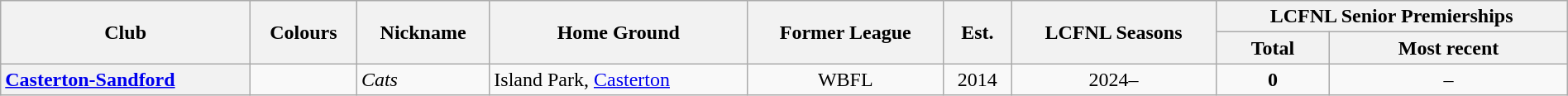<table class="wikitable sortable mw-collapsible mw-collapsed" style="text-align:center; width:100%">
<tr>
<th rowspan="2">Club</th>
<th rowspan="2">Colours</th>
<th rowspan="2">Nickname</th>
<th rowspan="2">Home Ground</th>
<th rowspan="2">Former League</th>
<th rowspan="2">Est.</th>
<th rowspan="2">LCFNL Seasons</th>
<th colspan="2">LCFNL Senior Premierships</th>
</tr>
<tr>
<th>Total</th>
<th>Most recent</th>
</tr>
<tr>
<th style="text-align:left"><a href='#'>Casterton-Sandford</a></th>
<td></td>
<td align="left"><em>Cats</em></td>
<td align="left">Island Park, <a href='#'>Casterton</a></td>
<td align="center">WBFL</td>
<td align="center">2014</td>
<td align="center">2024–</td>
<td align="center"><strong>0</strong></td>
<td>–</td>
</tr>
</table>
